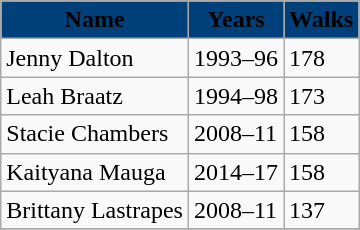<table class="wikitable">
<tr>
<th style="background:#00407a;"><span>Name</span></th>
<th style="background:#00407a;"><span>Years</span></th>
<th style="background:#00407a;"><span>Walks</span></th>
</tr>
<tr>
<td>Jenny Dalton</td>
<td>1993–96</td>
<td>178</td>
</tr>
<tr>
<td>Leah Braatz</td>
<td>1994–98</td>
<td>173</td>
</tr>
<tr>
<td>Stacie Chambers</td>
<td>2008–11</td>
<td>158</td>
</tr>
<tr>
<td>Kaityana Mauga</td>
<td>2014–17</td>
<td>158</td>
</tr>
<tr>
<td>Brittany Lastrapes</td>
<td>2008–11</td>
<td>137</td>
</tr>
<tr>
</tr>
</table>
